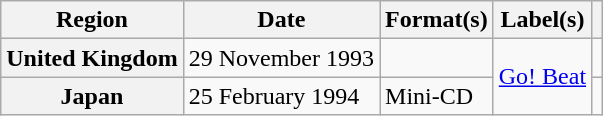<table class="wikitable plainrowheaders">
<tr>
<th scope="col">Region</th>
<th scope="col">Date</th>
<th scope="col">Format(s)</th>
<th scope="col">Label(s)</th>
<th scope="col"></th>
</tr>
<tr>
<th scope="row">United Kingdom</th>
<td>29 November 1993</td>
<td></td>
<td rowspan="2"><a href='#'>Go! Beat</a></td>
<td></td>
</tr>
<tr>
<th scope="row">Japan</th>
<td>25 February 1994</td>
<td>Mini-CD</td>
<td></td>
</tr>
</table>
